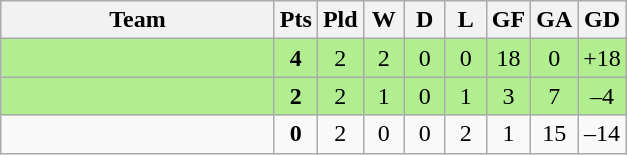<table class="wikitable" style="text-align:center;">
<tr>
<th width=175>Team</th>
<th width=20  abbr="Points">Pts</th>
<th width=20  abbr="Played">Pld</th>
<th width=20  abbr="Won">W</th>
<th width=20  abbr="Drawn">D</th>
<th width=20  abbr="Lost">L</th>
<th width=20  abbr="Goals for">GF</th>
<th width=20  abbr="Goals against">GA</th>
<th width=20  abbr="Goal difference">GD</th>
</tr>
<tr style="background: #B0EE90;">
<td align=left></td>
<td><strong>4</strong></td>
<td>2</td>
<td>2</td>
<td>0</td>
<td>0</td>
<td>18</td>
<td>0</td>
<td>+18</td>
</tr>
<tr style="background: #B0EE90;">
<td align=left></td>
<td><strong>2</strong></td>
<td>2</td>
<td>1</td>
<td>0</td>
<td>1</td>
<td>3</td>
<td>7</td>
<td>–4</td>
</tr>
<tr>
<td align=left></td>
<td><strong>0</strong></td>
<td>2</td>
<td>0</td>
<td>0</td>
<td>2</td>
<td>1</td>
<td>15</td>
<td>–14</td>
</tr>
</table>
